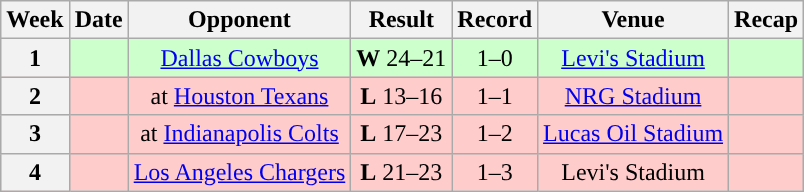<table class="wikitable" style="text-align:center">
<tr>
<th>Week</th>
<th>Date</th>
<th>Opponent</th>
<th>Result</th>
<th>Record</th>
<th>Venue</th>
<th>Recap</th>
</tr>
<tr style="background:#cfc">
<th>1</th>
<td></td>
<td><a href='#'>Dallas Cowboys</a></td>
<td><strong>W</strong> 24–21</td>
<td>1–0</td>
<td><a href='#'>Levi's Stadium</a></td>
<td></td>
</tr>
<tr style="background:#fcc">
<th>2</th>
<td></td>
<td>at <a href='#'>Houston Texans</a></td>
<td><strong>L</strong> 13–16</td>
<td>1–1</td>
<td><a href='#'>NRG Stadium</a></td>
<td></td>
</tr>
<tr style="background:#fcc">
<th>3</th>
<td></td>
<td>at <a href='#'>Indianapolis Colts</a></td>
<td><strong>L</strong> 17–23</td>
<td>1–2</td>
<td><a href='#'>Lucas Oil Stadium</a></td>
<td></td>
</tr>
<tr style="background:#fcc">
<th>4</th>
<td></td>
<td><a href='#'>Los Angeles Chargers</a></td>
<td><strong>L</strong> 21–23</td>
<td>1–3</td>
<td>Levi's Stadium</td>
<td></td>
</tr>
</table>
